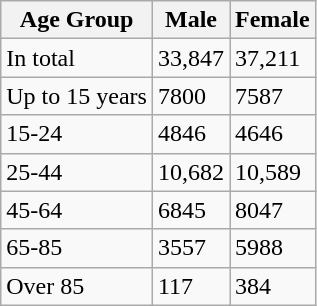<table class="wikitable mw-collapsible">
<tr>
<th>Age Group</th>
<th>Male</th>
<th>Female</th>
</tr>
<tr>
<td>In total</td>
<td>33,847</td>
<td>37,211</td>
</tr>
<tr>
<td>Up to 15 years</td>
<td>7800</td>
<td>7587</td>
</tr>
<tr>
<td>15-24</td>
<td>4846</td>
<td>4646</td>
</tr>
<tr>
<td>25-44</td>
<td>10,682</td>
<td>10,589</td>
</tr>
<tr>
<td>45-64</td>
<td>6845</td>
<td>8047</td>
</tr>
<tr>
<td>65-85</td>
<td>3557</td>
<td>5988</td>
</tr>
<tr>
<td>Over 85</td>
<td>117</td>
<td>384</td>
</tr>
</table>
